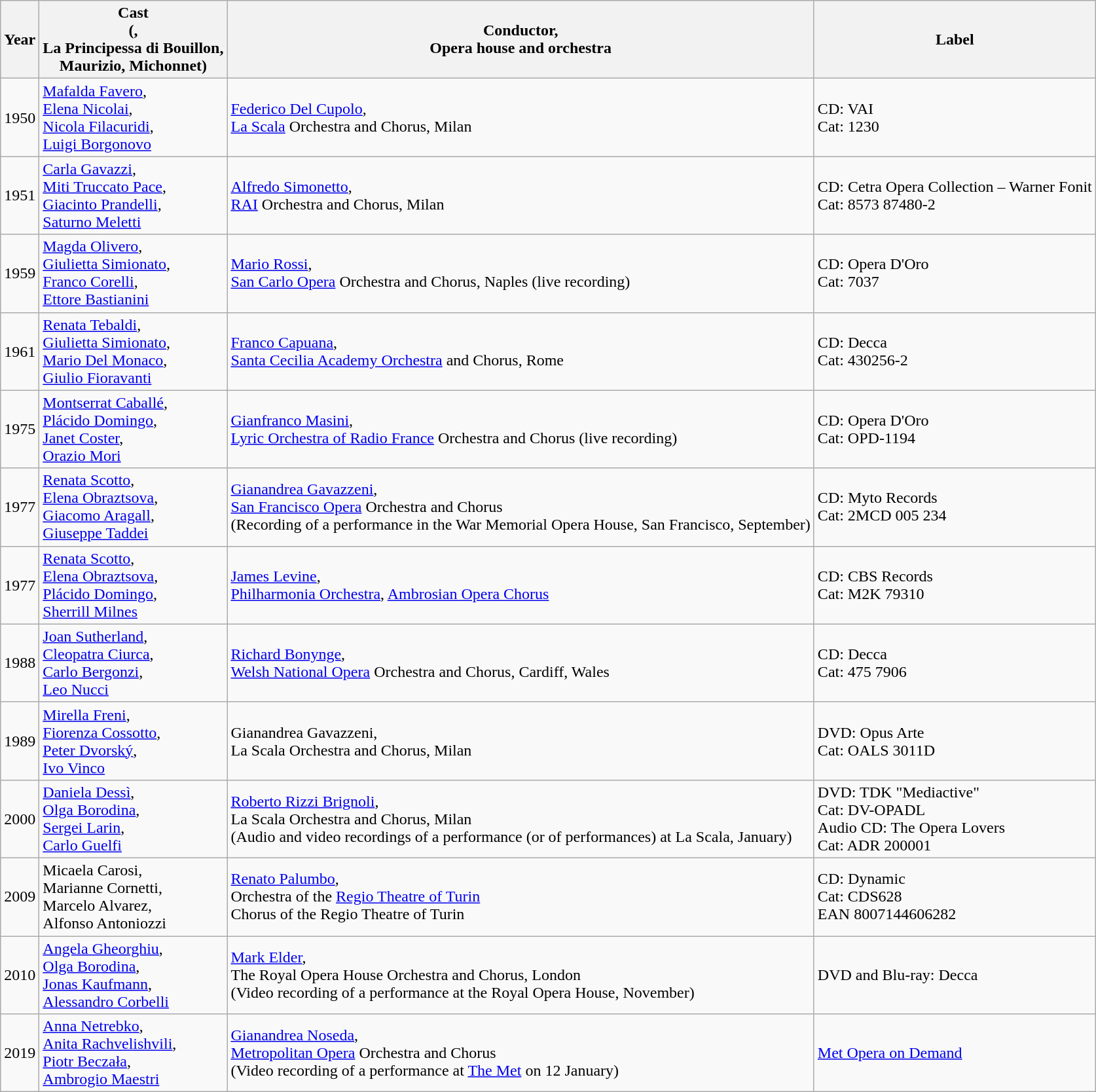<table class="wikitable">
<tr>
<th>Year</th>
<th>Cast<br>(,<br>La Principessa di Bouillon,<br>Maurizio, Michonnet)</th>
<th>Conductor,<br>Opera house and orchestra</th>
<th>Label</th>
</tr>
<tr>
<td>1950</td>
<td><a href='#'>Mafalda Favero</a>,<br><a href='#'>Elena Nicolai</a>,<br><a href='#'>Nicola Filacuridi</a>,<br><a href='#'>Luigi Borgonovo</a></td>
<td><a href='#'>Federico Del Cupolo</a>,<br><a href='#'>La Scala</a> Orchestra and Chorus, Milan</td>
<td>CD: VAI<br>Cat: 1230</td>
</tr>
<tr>
<td>1951</td>
<td><a href='#'>Carla Gavazzi</a>,<br><a href='#'>Miti Truccato Pace</a>,<br><a href='#'>Giacinto Prandelli</a>,<br><a href='#'>Saturno Meletti</a></td>
<td><a href='#'>Alfredo Simonetto</a>,<br><a href='#'>RAI</a> Orchestra and Chorus, Milan</td>
<td>CD: Cetra Opera Collection – Warner Fonit<br>Cat: 8573 87480-2</td>
</tr>
<tr>
<td>1959</td>
<td><a href='#'>Magda Olivero</a>,<br><a href='#'>Giulietta Simionato</a>,<br><a href='#'>Franco Corelli</a>,<br><a href='#'>Ettore Bastianini</a></td>
<td><a href='#'>Mario Rossi</a>,<br><a href='#'>San Carlo Opera</a> Orchestra and Chorus, Naples (live recording)</td>
<td>CD: Opera D'Oro<br>Cat: 7037</td>
</tr>
<tr>
<td>1961</td>
<td><a href='#'>Renata Tebaldi</a>,<br><a href='#'>Giulietta Simionato</a>,<br><a href='#'>Mario Del Monaco</a>,<br><a href='#'>Giulio Fioravanti</a></td>
<td><a href='#'>Franco Capuana</a>,<br><a href='#'>Santa Cecilia Academy Orchestra</a> and Chorus, Rome</td>
<td>CD: Decca<br>Cat: 430256-2</td>
</tr>
<tr>
<td>1975</td>
<td><a href='#'>Montserrat Caballé</a>,<br><a href='#'>Plácido Domingo</a>,<br><a href='#'>Janet Coster</a>,<br><a href='#'>Orazio Mori</a></td>
<td><a href='#'>Gianfranco Masini</a>,<br><a href='#'>Lyric Orchestra of Radio France</a> Orchestra and Chorus (live recording)</td>
<td>CD: Opera D'Oro<br>Cat: OPD-1194</td>
</tr>
<tr>
<td>1977</td>
<td><a href='#'>Renata Scotto</a>,<br><a href='#'>Elena Obraztsova</a>,<br><a href='#'>Giacomo Aragall</a>,<br><a href='#'>Giuseppe Taddei</a></td>
<td><a href='#'>Gianandrea Gavazzeni</a>,<br><a href='#'>San Francisco Opera</a> Orchestra and Chorus<br>(Recording of a performance in the War Memorial Opera House, San Francisco, September)</td>
<td>CD: Myto Records<br>Cat: 2MCD 005 234</td>
</tr>
<tr>
<td>1977</td>
<td><a href='#'>Renata Scotto</a>,<br><a href='#'>Elena Obraztsova</a>,<br><a href='#'>Plácido Domingo</a>,<br><a href='#'>Sherrill Milnes</a></td>
<td><a href='#'>James Levine</a>,<br><a href='#'>Philharmonia Orchestra</a>, <a href='#'>Ambrosian Opera Chorus</a></td>
<td>CD: CBS Records<br>Cat: M2K 79310</td>
</tr>
<tr>
<td>1988</td>
<td><a href='#'>Joan Sutherland</a>,<br><a href='#'>Cleopatra Ciurca</a>,<br><a href='#'>Carlo Bergonzi</a>,<br><a href='#'>Leo Nucci</a></td>
<td><a href='#'>Richard Bonynge</a>,<br><a href='#'>Welsh National Opera</a> Orchestra and Chorus, Cardiff, Wales</td>
<td>CD: Decca<br>Cat: 475 7906</td>
</tr>
<tr>
<td>1989</td>
<td><a href='#'>Mirella Freni</a>,<br><a href='#'>Fiorenza Cossotto</a>,<br><a href='#'>Peter Dvorský</a>,<br><a href='#'>Ivo Vinco</a></td>
<td>Gianandrea Gavazzeni,<br>La Scala Orchestra and Chorus, Milan</td>
<td>DVD: Opus Arte<br>Cat: OALS 3011D</td>
</tr>
<tr>
<td>2000</td>
<td><a href='#'>Daniela Dessì</a>,<br><a href='#'>Olga Borodina</a>,<br><a href='#'>Sergei Larin</a>,<br><a href='#'>Carlo Guelfi</a></td>
<td><a href='#'>Roberto Rizzi Brignoli</a>,<br>La Scala Orchestra and Chorus, Milan<br>(Audio and video recordings of a performance (or of performances) at La Scala, January)</td>
<td>DVD: TDK "Mediactive"<br>Cat: DV-OPADL<br>Audio CD: The Opera Lovers<br>Cat: ADR 200001</td>
</tr>
<tr>
<td>2009</td>
<td>Micaela Carosi,<br>Marianne Cornetti,<br>Marcelo Alvarez,<br>Alfonso Antoniozzi</td>
<td><a href='#'>Renato Palumbo</a>,<br>Orchestra of the <a href='#'>Regio Theatre of Turin</a><br>Chorus of the Regio Theatre of Turin</td>
<td>CD: Dynamic<br>Cat: CDS628<br>EAN 8007144606282</td>
</tr>
<tr>
<td>2010</td>
<td><a href='#'>Angela Gheorghiu</a>,<br><a href='#'>Olga Borodina</a>,<br><a href='#'>Jonas Kaufmann</a>,<br><a href='#'>Alessandro Corbelli</a></td>
<td><a href='#'>Mark Elder</a>,<br>The Royal Opera House Orchestra and Chorus, London<br>(Video recording of a performance at the Royal Opera House, November)</td>
<td>DVD and Blu-ray: Decca </td>
</tr>
<tr>
<td>2019</td>
<td><a href='#'>Anna Netrebko</a>,<br><a href='#'>Anita Rachvelishvili</a>,<br><a href='#'>Piotr Beczała</a>,<br><a href='#'>Ambrogio Maestri</a></td>
<td><a href='#'>Gianandrea Noseda</a>,<br><a href='#'>Metropolitan Opera</a> Orchestra and Chorus<br>(Video recording of a performance at <a href='#'>The Met</a> on 12 January)</td>
<td><a href='#'>Met Opera on Demand</a><br></td>
</tr>
</table>
